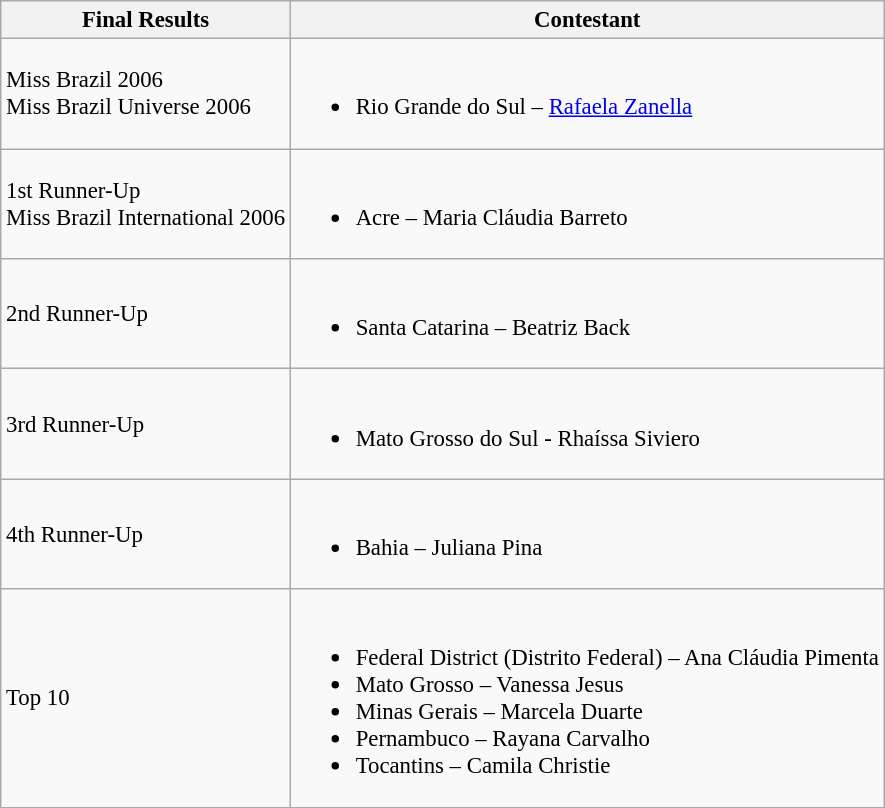<table class="wikitable sortable" style="font-size: 95%;">
<tr>
<th>Final Results</th>
<th>Contestant</th>
</tr>
<tr>
<td>Miss Brazil 2006<br>Miss Brazil Universe 2006</td>
<td><br><ul><li>Rio Grande do Sul – <a href='#'>Rafaela Zanella</a></li></ul></td>
</tr>
<tr>
<td>1st Runner-Up<br>Miss Brazil International 2006</td>
<td><br><ul><li>Acre – Maria Cláudia Barreto</li></ul></td>
</tr>
<tr>
<td>2nd Runner-Up</td>
<td><br><ul><li>Santa Catarina – Beatriz Back</li></ul></td>
</tr>
<tr>
<td>3rd Runner-Up</td>
<td><br><ul><li>Mato Grosso do Sul - Rhaíssa Siviero</li></ul></td>
</tr>
<tr>
<td>4th Runner-Up</td>
<td><br><ul><li>Bahia – Juliana Pina</li></ul></td>
</tr>
<tr>
<td>Top 10</td>
<td><br><ul><li>Federal District (Distrito Federal) – Ana Cláudia Pimenta</li><li>Mato Grosso – Vanessa Jesus</li><li>Minas Gerais – Marcela Duarte</li><li>Pernambuco – Rayana Carvalho</li><li>Tocantins – Camila Christie</li></ul></td>
</tr>
<tr>
</tr>
</table>
